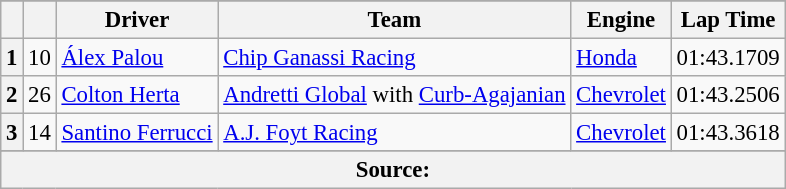<table class="wikitable" style="font-size:95%;">
<tr>
</tr>
<tr>
<th></th>
<th></th>
<th>Driver</th>
<th>Team</th>
<th>Engine</th>
<th>Lap Time</th>
</tr>
<tr>
<th>1</th>
<td align="center">10</td>
<td> <a href='#'>Álex Palou</a> <strong></strong></td>
<td><a href='#'>Chip Ganassi Racing</a></td>
<td><a href='#'>Honda</a></td>
<td>01:43.1709</td>
</tr>
<tr>
<th>2</th>
<td align="center">26</td>
<td> <a href='#'>Colton Herta</a></td>
<td><a href='#'>Andretti Global</a> with <a href='#'>Curb-Agajanian</a></td>
<td><a href='#'>Chevrolet</a></td>
<td>01:43.2506</td>
</tr>
<tr>
<th>3</th>
<td align="center">14</td>
<td> <a href='#'>Santino Ferrucci</a></td>
<td><a href='#'>A.J. Foyt Racing</a></td>
<td><a href='#'>Chevrolet</a></td>
<td>01:43.3618</td>
</tr>
<tr>
</tr>
<tr class="sortbottom">
<th colspan="6">Source:</th>
</tr>
</table>
